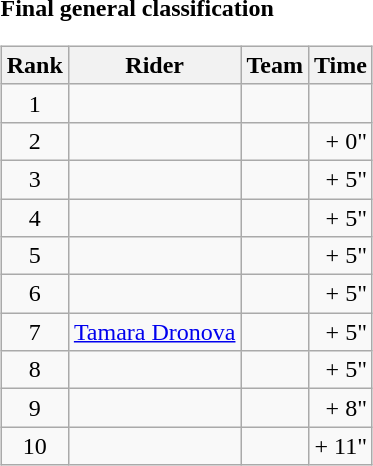<table>
<tr>
<td><strong>Final general classification</strong><br><table class="wikitable">
<tr>
<th scope="col">Rank</th>
<th scope="col">Rider</th>
<th scope="col">Team</th>
<th scope="col">Time</th>
</tr>
<tr>
<td style="text-align:center;">1</td>
<td></td>
<td></td>
<td style="text-align:right;"></td>
</tr>
<tr>
<td style="text-align:center;">2</td>
<td></td>
<td></td>
<td style="text-align:right;">+ 0"</td>
</tr>
<tr>
<td style="text-align:center;">3</td>
<td></td>
<td></td>
<td style="text-align:right;">+ 5"</td>
</tr>
<tr>
<td style="text-align:center;">4</td>
<td></td>
<td></td>
<td style="text-align:right;">+ 5"</td>
</tr>
<tr>
<td style="text-align:center;">5</td>
<td></td>
<td></td>
<td style="text-align:right;">+ 5"</td>
</tr>
<tr>
<td style="text-align:center;">6</td>
<td></td>
<td></td>
<td style="text-align:right;">+ 5"</td>
</tr>
<tr>
<td style="text-align:center;">7</td>
<td> <a href='#'>Tamara Dronova</a></td>
<td></td>
<td style="text-align:right;">+ 5"</td>
</tr>
<tr>
<td style="text-align:center;">8</td>
<td></td>
<td></td>
<td style="text-align:right;">+ 5"</td>
</tr>
<tr>
<td style="text-align:center;">9</td>
<td></td>
<td></td>
<td style="text-align:right;">+ 8"</td>
</tr>
<tr>
<td style="text-align:center;">10</td>
<td></td>
<td></td>
<td style="text-align:right;">+ 11"</td>
</tr>
</table>
</td>
</tr>
</table>
